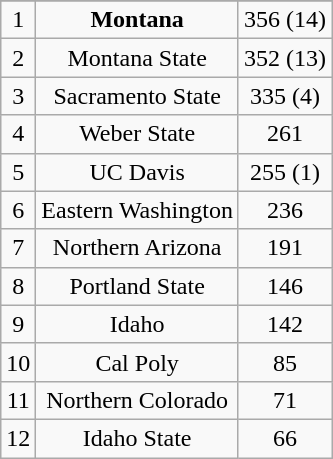<table class="wikitable" style="display: inline-table;">
<tr align="center">
</tr>
<tr align="center">
<td>1</td>
<td><strong>Montana</strong></td>
<td>356 (14)</td>
</tr>
<tr align="center">
<td>2</td>
<td>Montana State</td>
<td>352 (13)</td>
</tr>
<tr align="center">
<td>3</td>
<td>Sacramento State</td>
<td>335 (4)</td>
</tr>
<tr align="center">
<td>4</td>
<td>Weber State</td>
<td>261</td>
</tr>
<tr align="center">
<td>5</td>
<td>UC Davis</td>
<td>255 (1)</td>
</tr>
<tr align="center">
<td>6</td>
<td>Eastern Washington</td>
<td>236</td>
</tr>
<tr align="center">
<td>7</td>
<td>Northern Arizona</td>
<td>191</td>
</tr>
<tr align="center">
<td>8</td>
<td>Portland State</td>
<td>146</td>
</tr>
<tr align="center">
<td>9</td>
<td>Idaho</td>
<td>142</td>
</tr>
<tr align="center">
<td>10</td>
<td>Cal Poly</td>
<td>85</td>
</tr>
<tr align="center">
<td>11</td>
<td>Northern Colorado</td>
<td>71</td>
</tr>
<tr align="center">
<td>12</td>
<td>Idaho State</td>
<td>66</td>
</tr>
</table>
